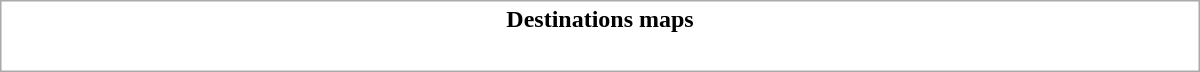<table class="collapsible collapsed" style="border:1px #aaa solid; width:50em; margin:0.2em auto">
<tr>
<th>Destinations maps</th>
</tr>
<tr>
<td><br></td>
</tr>
</table>
